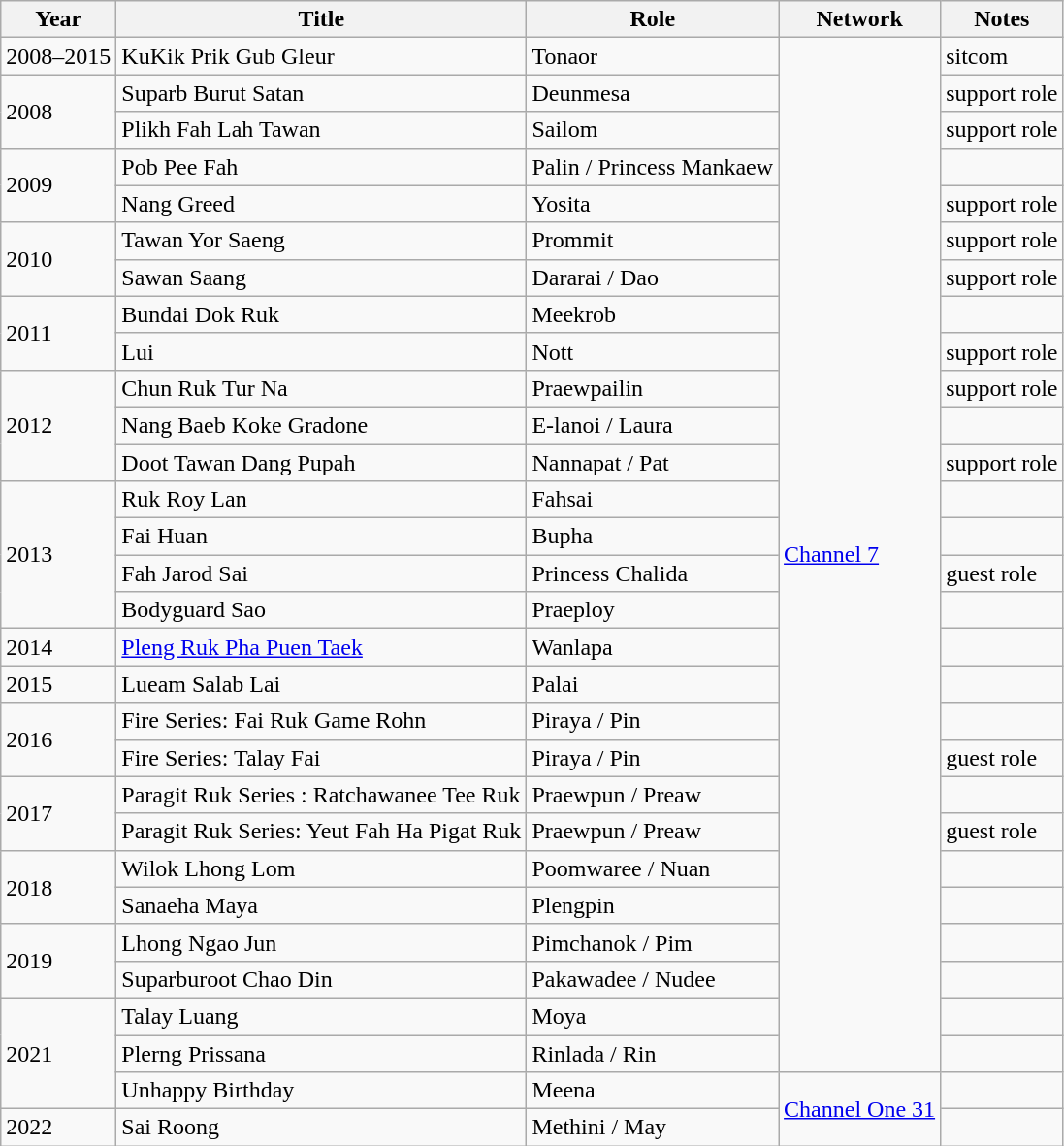<table class="wikitable sortable">
<tr>
<th>Year</th>
<th>Title</th>
<th>Role</th>
<th>Network</th>
<th class="unsortable">Notes</th>
</tr>
<tr>
<td>2008–2015</td>
<td>KuKik Prik Gub Gleur</td>
<td>Tonaor</td>
<td rowspan = "28"><a href='#'>Channel 7</a></td>
<td>sitcom</td>
</tr>
<tr>
<td rowspan = "2">2008</td>
<td>Suparb Burut Satan</td>
<td>Deunmesa</td>
<td>support role</td>
</tr>
<tr>
<td>Plikh Fah Lah Tawan </td>
<td>Sailom</td>
<td>support role</td>
</tr>
<tr>
<td rowspan = "2">2009</td>
<td>Pob Pee Fah </td>
<td>Palin / Princess Mankaew</td>
<td></td>
</tr>
<tr>
<td>Nang Greed</td>
<td>Yosita</td>
<td>support role</td>
</tr>
<tr>
<td rowspan = "2">2010</td>
<td>Tawan Yor Saeng</td>
<td>Prommit</td>
<td>support role</td>
</tr>
<tr>
<td>Sawan Saang</td>
<td>Dararai / Dao</td>
<td>support role</td>
</tr>
<tr>
<td rowspan = "2">2011</td>
<td>Bundai Dok Ruk </td>
<td>Meekrob</td>
<td></td>
</tr>
<tr>
<td>Lui</td>
<td>Nott</td>
<td>support role</td>
</tr>
<tr>
<td rowspan = "3">2012</td>
<td>Chun Ruk Tur Na</td>
<td>Praewpailin</td>
<td>support role</td>
</tr>
<tr>
<td>Nang Baeb Koke Gradone </td>
<td>E-lanoi / Laura</td>
<td></td>
</tr>
<tr>
<td>Doot Tawan Dang Pupah</td>
<td>Nannapat / Pat</td>
<td>support role</td>
</tr>
<tr>
<td rowspan = "4">2013</td>
<td>Ruk Roy Lan </td>
<td>Fahsai</td>
<td></td>
</tr>
<tr>
<td>Fai Huan </td>
<td>Bupha</td>
<td></td>
</tr>
<tr>
<td>Fah Jarod Sai</td>
<td>Princess Chalida</td>
<td>guest role</td>
</tr>
<tr>
<td>Bodyguard Sao </td>
<td>Praeploy</td>
<td></td>
</tr>
<tr>
<td>2014</td>
<td><a href='#'>Pleng Ruk Pha Puen Taek</a></td>
<td>Wanlapa</td>
<td></td>
</tr>
<tr>
<td>2015</td>
<td>Lueam Salab Lai</td>
<td>Palai</td>
<td></td>
</tr>
<tr>
<td rowspan = "2">2016</td>
<td>Fire Series: Fai Ruk Game Rohn</td>
<td>Piraya / Pin</td>
<td></td>
</tr>
<tr>
<td>Fire Series: Talay Fai</td>
<td>Piraya / Pin</td>
<td>guest role</td>
</tr>
<tr>
<td rowspan = "2">2017</td>
<td>Paragit Ruk Series : Ratchawanee Tee Ruk</td>
<td>Praewpun / Preaw</td>
<td></td>
</tr>
<tr>
<td>Paragit Ruk Series: Yeut Fah Ha Pigat Ruk</td>
<td>Praewpun / Preaw</td>
<td>guest role</td>
</tr>
<tr>
<td rowspan = "2">2018</td>
<td>Wilok Lhong Lom</td>
<td>Poomwaree / Nuan</td>
<td></td>
</tr>
<tr>
<td>Sanaeha Maya</td>
<td>Plengpin</td>
<td></td>
</tr>
<tr>
<td rowspan = "2">2019</td>
<td>Lhong Ngao Jun </td>
<td>Pimchanok / Pim</td>
<td></td>
</tr>
<tr>
<td>Suparburoot Chao Din</td>
<td>Pakawadee / Nudee</td>
<td></td>
</tr>
<tr>
<td rowspan = "3">2021</td>
<td>Talay Luang</td>
<td>Moya</td>
<td></td>
</tr>
<tr>
<td>Plerng Prissana </td>
<td>Rinlada / Rin</td>
<td></td>
</tr>
<tr>
<td>Unhappy Birthday </td>
<td>Meena</td>
<td rowspan = 2><a href='#'>Channel One 31</a></td>
<td></td>
</tr>
<tr>
<td>2022</td>
<td>Sai Roong </td>
<td>Methini / May</td>
<td></td>
</tr>
</table>
